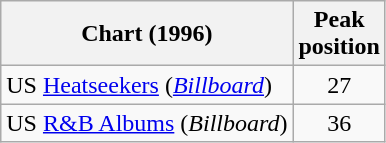<table Class = "wikitable sortable">
<tr>
<th>Chart (1996)</th>
<th>Peak<br>position</th>
</tr>
<tr>
<td>US <a href='#'>Heatseekers</a> (<em><a href='#'>Billboard</a></em>)</td>
<td align=center>27</td>
</tr>
<tr>
<td>US <a href='#'>R&B Albums</a> (<em>Billboard</em>)</td>
<td align=center>36</td>
</tr>
</table>
